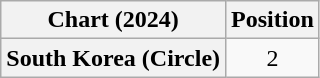<table class="wikitable plainrowheaders" style="text-align:center">
<tr>
<th scope="col">Chart (2024)</th>
<th scope="col">Position</th>
</tr>
<tr>
<th scope="row">South Korea (Circle)</th>
<td>2</td>
</tr>
</table>
